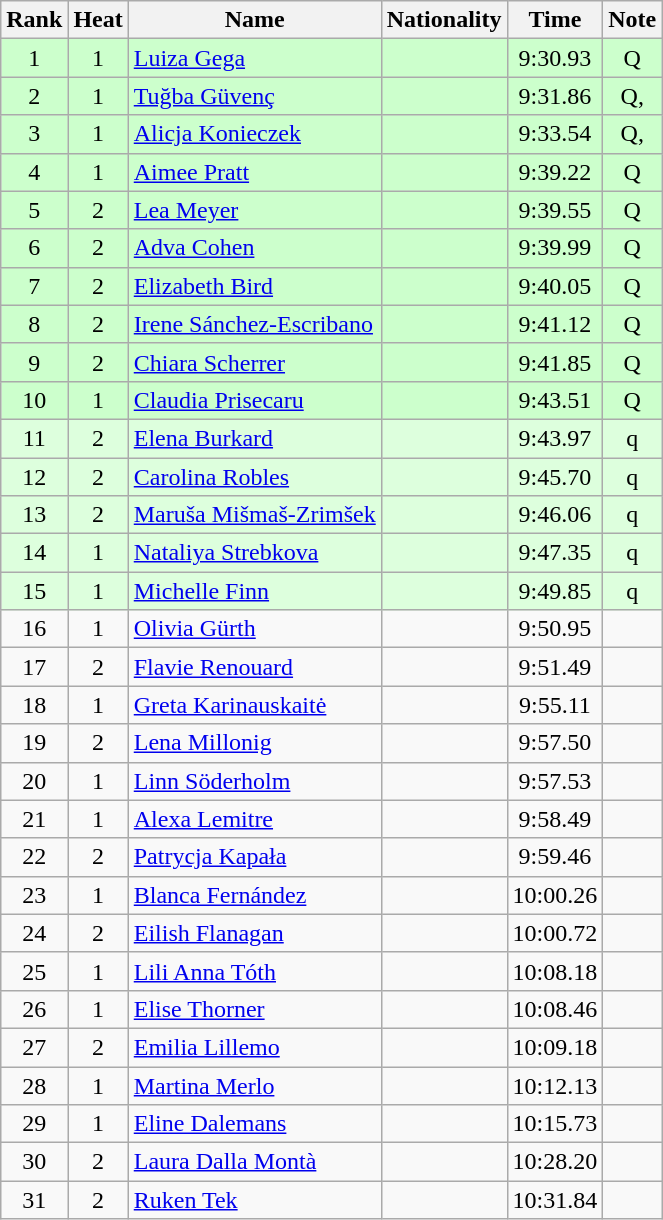<table class="wikitable sortable" style="text-align:center">
<tr>
<th>Rank</th>
<th>Heat</th>
<th>Name</th>
<th>Nationality</th>
<th>Time</th>
<th>Note</th>
</tr>
<tr bgcolor=ccffcc>
<td>1</td>
<td>1</td>
<td align=left><a href='#'>Luiza Gega</a></td>
<td align=left></td>
<td>9:30.93</td>
<td>Q</td>
</tr>
<tr bgcolor=ccffcc>
<td>2</td>
<td>1</td>
<td align=left><a href='#'>Tuğba Güvenç</a></td>
<td align=left></td>
<td>9:31.86</td>
<td>Q, </td>
</tr>
<tr bgcolor=ccffcc>
<td>3</td>
<td>1</td>
<td align=left><a href='#'>Alicja Konieczek</a></td>
<td align=left></td>
<td>9:33.54</td>
<td>Q, </td>
</tr>
<tr bgcolor=ccffcc>
<td>4</td>
<td>1</td>
<td align=left><a href='#'>Aimee Pratt</a></td>
<td align=left></td>
<td>9:39.22</td>
<td>Q</td>
</tr>
<tr bgcolor=ccffcc>
<td>5</td>
<td>2</td>
<td align=left><a href='#'>Lea Meyer</a></td>
<td align=left></td>
<td>9:39.55</td>
<td>Q</td>
</tr>
<tr bgcolor=ccffcc>
<td>6</td>
<td>2</td>
<td align=left><a href='#'>Adva Cohen</a></td>
<td align=left></td>
<td>9:39.99</td>
<td>Q</td>
</tr>
<tr bgcolor=ccffcc>
<td>7</td>
<td>2</td>
<td align=left><a href='#'>Elizabeth Bird</a></td>
<td align=left></td>
<td>9:40.05</td>
<td>Q</td>
</tr>
<tr bgcolor=ccffcc>
<td>8</td>
<td>2</td>
<td align=left><a href='#'>Irene Sánchez-Escribano</a></td>
<td align=left></td>
<td>9:41.12</td>
<td>Q</td>
</tr>
<tr bgcolor=ccffcc>
<td>9</td>
<td>2</td>
<td align=left><a href='#'>Chiara Scherrer</a></td>
<td align=left></td>
<td>9:41.85</td>
<td>Q</td>
</tr>
<tr bgcolor=ccffcc>
<td>10</td>
<td>1</td>
<td align=left><a href='#'>Claudia Prisecaru</a></td>
<td align=left></td>
<td>9:43.51</td>
<td>Q</td>
</tr>
<tr bgcolor=ddffdd>
<td>11</td>
<td>2</td>
<td align=left><a href='#'>Elena Burkard</a></td>
<td align=left></td>
<td>9:43.97</td>
<td>q</td>
</tr>
<tr bgcolor=ddffdd>
<td>12</td>
<td>2</td>
<td align=left><a href='#'>Carolina Robles</a></td>
<td align=left></td>
<td>9:45.70</td>
<td>q</td>
</tr>
<tr bgcolor=ddffdd>
<td>13</td>
<td>2</td>
<td align=left><a href='#'>Maruša Mišmaš-Zrimšek</a></td>
<td align=left></td>
<td>9:46.06</td>
<td>q</td>
</tr>
<tr bgcolor=ddffdd>
<td>14</td>
<td>1</td>
<td align=left><a href='#'>Nataliya Strebkova</a></td>
<td align=left></td>
<td>9:47.35</td>
<td>q</td>
</tr>
<tr bgcolor=ddffdd>
<td>15</td>
<td>1</td>
<td align=left><a href='#'>Michelle Finn</a></td>
<td align=left></td>
<td>9:49.85</td>
<td>q</td>
</tr>
<tr>
<td>16</td>
<td>1</td>
<td align=left><a href='#'>Olivia Gürth</a></td>
<td align=left></td>
<td>9:50.95</td>
<td></td>
</tr>
<tr>
<td>17</td>
<td>2</td>
<td align=left><a href='#'>Flavie Renouard</a></td>
<td align=left></td>
<td>9:51.49</td>
<td></td>
</tr>
<tr>
<td>18</td>
<td>1</td>
<td align=left><a href='#'>Greta Karinauskaitė</a></td>
<td align=left></td>
<td>9:55.11</td>
<td></td>
</tr>
<tr>
<td>19</td>
<td>2</td>
<td align=left><a href='#'>Lena Millonig</a></td>
<td align=left></td>
<td>9:57.50</td>
<td></td>
</tr>
<tr>
<td>20</td>
<td>1</td>
<td align=left><a href='#'>Linn Söderholm</a></td>
<td align=left></td>
<td>9:57.53</td>
<td></td>
</tr>
<tr>
<td>21</td>
<td>1</td>
<td align=left><a href='#'>Alexa Lemitre</a></td>
<td align=left></td>
<td>9:58.49</td>
<td></td>
</tr>
<tr>
<td>22</td>
<td>2</td>
<td align=left><a href='#'>Patrycja Kapała</a></td>
<td align=left></td>
<td>9:59.46</td>
<td></td>
</tr>
<tr>
<td>23</td>
<td>1</td>
<td align=left><a href='#'>Blanca Fernández</a></td>
<td align=left></td>
<td>10:00.26</td>
<td></td>
</tr>
<tr>
<td>24</td>
<td>2</td>
<td align=left><a href='#'>Eilish Flanagan</a></td>
<td align=left></td>
<td>10:00.72</td>
<td></td>
</tr>
<tr>
<td>25</td>
<td>1</td>
<td align=left><a href='#'>Lili Anna Tóth</a></td>
<td align=left></td>
<td>10:08.18</td>
<td></td>
</tr>
<tr>
<td>26</td>
<td>1</td>
<td align=left><a href='#'>Elise Thorner</a></td>
<td align=left></td>
<td>10:08.46</td>
<td></td>
</tr>
<tr>
<td>27</td>
<td>2</td>
<td align=left><a href='#'>Emilia Lillemo</a></td>
<td align=left></td>
<td>10:09.18</td>
<td></td>
</tr>
<tr>
<td>28</td>
<td>1</td>
<td align=left><a href='#'>Martina Merlo</a></td>
<td align=left></td>
<td>10:12.13</td>
<td></td>
</tr>
<tr>
<td>29</td>
<td>1</td>
<td align=left><a href='#'>Eline Dalemans</a></td>
<td align=left></td>
<td>10:15.73</td>
<td></td>
</tr>
<tr>
<td>30</td>
<td>2</td>
<td align=left><a href='#'>Laura Dalla Montà</a></td>
<td align=left></td>
<td>10:28.20</td>
<td></td>
</tr>
<tr>
<td>31</td>
<td>2</td>
<td align=left><a href='#'>Ruken Tek</a></td>
<td align=left></td>
<td>10:31.84</td>
<td></td>
</tr>
</table>
